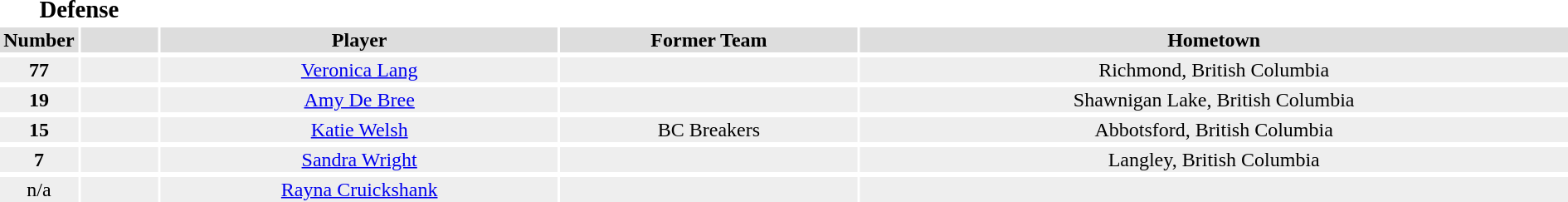<table width=100%>
<tr>
<th colspan=2><big>Defense</big></th>
</tr>
<tr bgcolor="#dddddd">
<th width=5%>Number</th>
<th width=5%></th>
<th !width=10%>Player</th>
<th !width=10%>Former Team</th>
<th !width=10%>Hometown</th>
</tr>
<tr>
</tr>
<tr bgcolor="#eeeeee">
<td align=center><strong>77</strong></td>
<td align=center></td>
<td align=center><a href='#'>Veronica Lang</a></td>
<td align=center></td>
<td align=center>Richmond, British Columbia</td>
</tr>
<tr>
</tr>
<tr bgcolor="#eeeeee">
<td align=center><strong>19</strong></td>
<td align=center></td>
<td align=center><a href='#'>Amy De Bree</a></td>
<td align=center></td>
<td align=center>Shawnigan Lake, British Columbia</td>
</tr>
<tr>
</tr>
<tr bgcolor="#eeeeee">
<td align=center><strong>15</strong></td>
<td align=center></td>
<td align=center><a href='#'>Katie Welsh</a></td>
<td align=center>BC Breakers</td>
<td align=center>Abbotsford, British Columbia</td>
</tr>
<tr>
</tr>
<tr bgcolor="#eeeeee">
<td align=center><strong>7</strong></td>
<td align=center></td>
<td align=center><a href='#'>Sandra Wright</a></td>
<td align=center></td>
<td align=center>Langley, British Columbia</td>
</tr>
<tr>
</tr>
<tr bgcolor="#eeeeee">
<td align=center>n/a</td>
<td align=center></td>
<td align=center><a href='#'>Rayna Cruickshank</a></td>
<td align=center></td>
<td align=center></td>
</tr>
<tr>
</tr>
</table>
